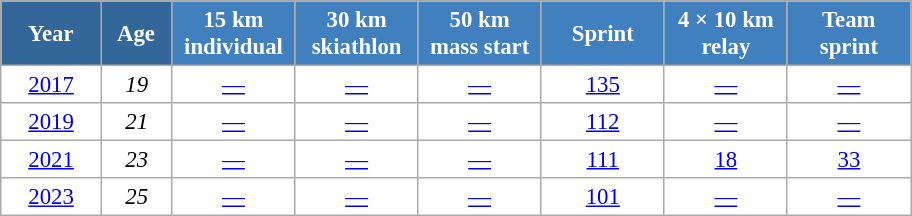<table class="wikitable" style="font-size:95%; text-align:center; border:grey solid 1px; border-collapse:collapse; background:#ffffff;">
<tr>
<th style="background-color:#369; color:white; width:60px;"> Year </th>
<th style="background-color:#369; color:white; width:40px;"> Age </th>
<th style="background-color:#4180be; color:white; width:75px;"> 15 km <br> individual </th>
<th style="background-color:#4180be; color:white; width:75px;"> 30 km <br> skiathlon </th>
<th style="background-color:#4180be; color:white; width:75px;"> 50 km <br> mass start </th>
<th style="background-color:#4180be; color:white; width:75px;"> Sprint </th>
<th style="background-color:#4180be; color:white; width:75px;"> 4 × 10 km <br> relay </th>
<th style="background-color:#4180be; color:white; width:75px;"> Team <br> sprint </th>
</tr>
<tr>
<td><a href='#'>2017</a></td>
<td><em>19</em></td>
<td><a href='#'>—</a></td>
<td><a href='#'>—</a></td>
<td><a href='#'>—</a></td>
<td><a href='#'>135</a></td>
<td><a href='#'>—</a></td>
<td><a href='#'>—</a></td>
</tr>
<tr>
<td><a href='#'>2019</a></td>
<td><em>21</em></td>
<td><a href='#'>—</a></td>
<td><a href='#'>—</a></td>
<td><a href='#'>—</a></td>
<td><a href='#'>112</a></td>
<td><a href='#'>—</a></td>
<td><a href='#'>—</a></td>
</tr>
<tr>
<td><a href='#'>2021</a></td>
<td><em>23</em></td>
<td><a href='#'>—</a></td>
<td><a href='#'>—</a></td>
<td><a href='#'>—</a></td>
<td><a href='#'>111</a></td>
<td><a href='#'>18</a></td>
<td><a href='#'>33</a></td>
</tr>
<tr>
<td><a href='#'>2023</a></td>
<td><em>25</em></td>
<td><a href='#'>—</a></td>
<td><a href='#'>—</a></td>
<td><a href='#'>—</a></td>
<td><a href='#'>101</a></td>
<td><a href='#'>—</a></td>
<td><a href='#'>—</a></td>
</tr>
</table>
